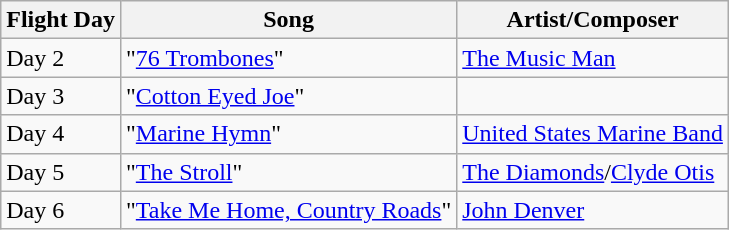<table class="wikitable">
<tr>
<th>Flight Day</th>
<th>Song</th>
<th>Artist/Composer</th>
</tr>
<tr>
<td>Day 2</td>
<td>"<a href='#'>76 Trombones</a>"</td>
<td><a href='#'>The Music Man</a></td>
</tr>
<tr>
<td>Day 3</td>
<td>"<a href='#'>Cotton Eyed Joe</a>"</td>
<td></td>
</tr>
<tr>
<td>Day 4</td>
<td>"<a href='#'>Marine Hymn</a>"</td>
<td><a href='#'>United States Marine Band</a></td>
</tr>
<tr>
<td>Day 5</td>
<td>"<a href='#'>The Stroll</a>"</td>
<td><a href='#'>The Diamonds</a>/<a href='#'>Clyde Otis</a></td>
</tr>
<tr>
<td>Day 6</td>
<td>"<a href='#'>Take Me Home, Country Roads</a>"</td>
<td><a href='#'>John Denver</a></td>
</tr>
</table>
